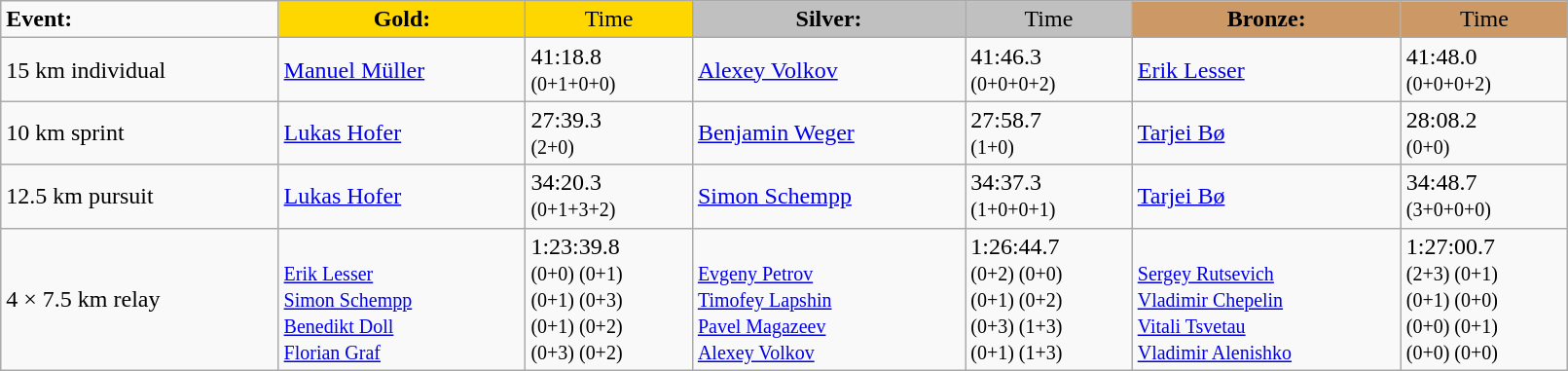<table class="wikitable" width=85%>
<tr>
<td><strong>Event:</strong></td>
<td style="text-align:center;background-color:gold;"><strong>Gold:</strong></td>
<td style="text-align:center;background-color:gold;">Time</td>
<td style="text-align:center;background-color:silver;"><strong>Silver:</strong></td>
<td style="text-align:center;background-color:silver;">Time</td>
<td style="text-align:center;background-color:#CC9966;"><strong>Bronze:</strong></td>
<td style="text-align:center;background-color:#CC9966;">Time</td>
</tr>
<tr>
<td>15 km individual<br><em></em></td>
<td><a href='#'>Manuel Müller</a><br><small></small></td>
<td>41:18.8<br><small>(0+1+0+0)</small></td>
<td><a href='#'>Alexey Volkov</a><br><small></small></td>
<td>41:46.3<br><small>(0+0+0+2)</small></td>
<td><a href='#'>Erik Lesser</a><br><small></small></td>
<td>41:48.0<br><small>(0+0+0+2)</small></td>
</tr>
<tr>
<td>10 km sprint<br><em></em></td>
<td><a href='#'>Lukas Hofer</a><br><small></small></td>
<td>27:39.3<br><small>(2+0)</small></td>
<td><a href='#'>Benjamin Weger</a><br><small></small></td>
<td>27:58.7<br><small>(1+0)</small></td>
<td><a href='#'>Tarjei Bø</a><br><small></small></td>
<td>28:08.2<br><small>(0+0)</small></td>
</tr>
<tr>
<td>12.5 km pursuit<br><em></em></td>
<td><a href='#'>Lukas Hofer</a><br><small></small></td>
<td>34:20.3	<br><small>(0+1+3+2)</small></td>
<td><a href='#'>Simon Schempp</a><br><small></small></td>
<td>34:37.3<br><small>(1+0+0+1)</small></td>
<td><a href='#'>Tarjei Bø</a><br><small></small></td>
<td>34:48.7<br><small>(3+0+0+0)</small></td>
</tr>
<tr>
<td>4 × 7.5 km relay<br><em></em></td>
<td>  <br><small><a href='#'>Erik Lesser</a><br><a href='#'>Simon Schempp</a><br><a href='#'>Benedikt Doll</a><br><a href='#'>Florian Graf</a></small></td>
<td>1:23:39.8<br><small>(0+0) (0+1)<br>(0+1) (0+3)<br>(0+1) (0+2)<br>(0+3) (0+2)</small></td>
<td> <br><small><a href='#'>Evgeny Petrov</a><br><a href='#'>Timofey Lapshin</a><br><a href='#'>Pavel Magazeev</a><br><a href='#'>Alexey Volkov</a></small></td>
<td>1:26:44.7<br><small>(0+2) (0+0)<br>(0+1) (0+2) <br>(0+3) (1+3)<br>(0+1) (1+3)</small></td>
<td> <br><small><a href='#'>Sergey Rutsevich</a><br><a href='#'>Vladimir Chepelin</a><br><a href='#'>Vitali Tsvetau</a><br><a href='#'>Vladimir Alenishko</a></small></td>
<td>1:27:00.7	<br><small>(2+3) (0+1)<br>(0+1) (0+0)<br>(0+0) (0+1)<br>(0+0) (0+0) </small></td>
</tr>
</table>
